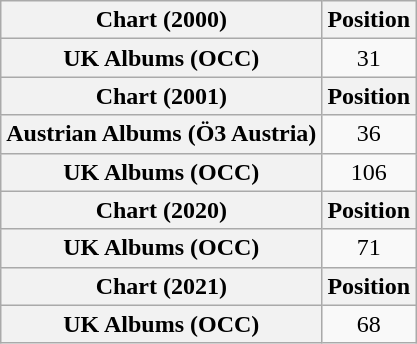<table class="wikitable plainrowheaders" style="text-align:center">
<tr>
<th scope="col">Chart (2000)</th>
<th scope="col">Position</th>
</tr>
<tr>
<th scope="row">UK Albums (OCC)</th>
<td>31</td>
</tr>
<tr>
<th scope="col">Chart (2001)</th>
<th scope="col">Position</th>
</tr>
<tr>
<th scope="row">Austrian Albums (Ö3 Austria)</th>
<td>36</td>
</tr>
<tr>
<th scope="row">UK Albums (OCC)</th>
<td>106</td>
</tr>
<tr>
<th scope="col">Chart (2020)</th>
<th scope="col">Position</th>
</tr>
<tr>
<th scope="row">UK Albums (OCC)</th>
<td>71</td>
</tr>
<tr>
<th scope="col">Chart (2021)</th>
<th scope="col">Position</th>
</tr>
<tr>
<th scope="row">UK Albums (OCC)</th>
<td>68</td>
</tr>
</table>
